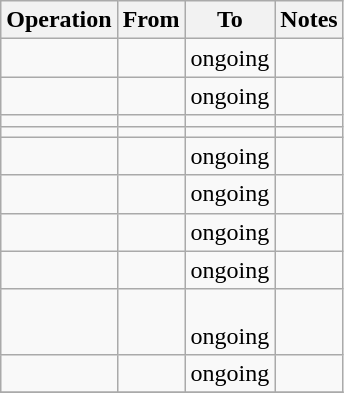<table class="wikitable sortable">
<tr>
<th>Operation</th>
<th>From</th>
<th>To</th>
<th>Notes</th>
</tr>
<tr>
<td></td>
<td align=right></td>
<td align=right>ongoing</td>
<td></td>
</tr>
<tr>
<td></td>
<td align=right></td>
<td align=right>ongoing</td>
<td></td>
</tr>
<tr>
<td></td>
<td align=right></td>
<td align=right></td>
<td></td>
</tr>
<tr>
<td></td>
<td align=right></td>
<td align=right></td>
<td></td>
</tr>
<tr>
<td></td>
<td align=right></td>
<td align=right>ongoing</td>
<td></td>
</tr>
<tr>
<td></td>
<td align=right></td>
<td align=right>ongoing</td>
<td></td>
</tr>
<tr>
<td></td>
<td align=right></td>
<td align=right>ongoing</td>
<td></td>
</tr>
<tr>
<td></td>
<td align=right></td>
<td align=right>ongoing</td>
<td></td>
</tr>
<tr>
<td></td>
<td align=right><br></td>
<td align=right><br>ongoing</td>
<td></td>
</tr>
<tr>
<td></td>
<td align=right></td>
<td align=right>ongoing</td>
<td></td>
</tr>
<tr>
</tr>
</table>
